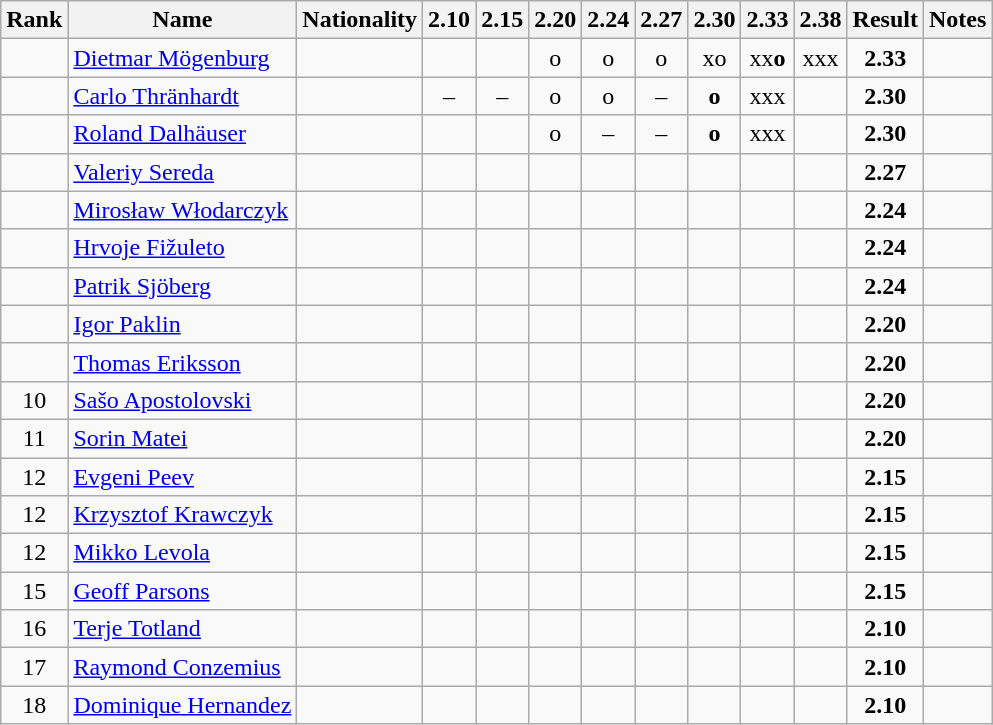<table class="wikitable sortable" style="text-align:center">
<tr>
<th>Rank</th>
<th>Name</th>
<th>Nationality</th>
<th>2.10</th>
<th>2.15</th>
<th>2.20</th>
<th>2.24</th>
<th>2.27</th>
<th>2.30</th>
<th>2.33</th>
<th>2.38</th>
<th>Result</th>
<th>Notes</th>
</tr>
<tr>
<td></td>
<td align="left"><a href='#'>Dietmar Mögenburg</a></td>
<td align=left></td>
<td></td>
<td></td>
<td>o</td>
<td>o</td>
<td>o</td>
<td>xo</td>
<td>xx<strong>o</strong></td>
<td>xxx</td>
<td><strong>2.33</strong></td>
<td></td>
</tr>
<tr>
<td></td>
<td align="left"><a href='#'>Carlo Thränhardt</a></td>
<td align=left></td>
<td>–</td>
<td>–</td>
<td>o</td>
<td>o</td>
<td>–</td>
<td><strong>o</strong></td>
<td>xxx</td>
<td></td>
<td><strong>2.30</strong></td>
<td></td>
</tr>
<tr>
<td></td>
<td align="left"><a href='#'>Roland Dalhäuser</a></td>
<td align=left></td>
<td></td>
<td></td>
<td>o</td>
<td>–</td>
<td>–</td>
<td><strong>o</strong></td>
<td>xxx</td>
<td></td>
<td><strong>2.30</strong></td>
<td></td>
</tr>
<tr>
<td></td>
<td align="left"><a href='#'>Valeriy Sereda</a></td>
<td align=left></td>
<td></td>
<td></td>
<td></td>
<td></td>
<td></td>
<td></td>
<td></td>
<td></td>
<td><strong>2.27</strong></td>
<td></td>
</tr>
<tr>
<td></td>
<td align="left"><a href='#'>Mirosław Włodarczyk</a></td>
<td align=left></td>
<td></td>
<td></td>
<td></td>
<td></td>
<td></td>
<td></td>
<td></td>
<td></td>
<td><strong>2.24</strong></td>
<td></td>
</tr>
<tr>
<td></td>
<td align="left"><a href='#'>Hrvoje Fižuleto</a></td>
<td align=left></td>
<td></td>
<td></td>
<td></td>
<td></td>
<td></td>
<td></td>
<td></td>
<td></td>
<td><strong>2.24</strong></td>
<td></td>
</tr>
<tr>
<td></td>
<td align="left"><a href='#'>Patrik Sjöberg</a></td>
<td align=left></td>
<td></td>
<td></td>
<td></td>
<td></td>
<td></td>
<td></td>
<td></td>
<td></td>
<td><strong>2.24</strong></td>
<td></td>
</tr>
<tr>
<td></td>
<td align="left"><a href='#'>Igor Paklin</a></td>
<td align=left></td>
<td></td>
<td></td>
<td></td>
<td></td>
<td></td>
<td></td>
<td></td>
<td></td>
<td><strong>2.20</strong></td>
<td></td>
</tr>
<tr>
<td></td>
<td align="left"><a href='#'>Thomas Eriksson</a></td>
<td align=left></td>
<td></td>
<td></td>
<td></td>
<td></td>
<td></td>
<td></td>
<td></td>
<td></td>
<td><strong>2.20</strong></td>
<td></td>
</tr>
<tr>
<td>10</td>
<td align="left"><a href='#'>Sašo Apostolovski</a></td>
<td align=left></td>
<td></td>
<td></td>
<td></td>
<td></td>
<td></td>
<td></td>
<td></td>
<td></td>
<td><strong>2.20</strong></td>
<td></td>
</tr>
<tr>
<td>11</td>
<td align="left"><a href='#'>Sorin Matei</a></td>
<td align=left></td>
<td></td>
<td></td>
<td></td>
<td></td>
<td></td>
<td></td>
<td></td>
<td></td>
<td><strong>2.20</strong></td>
<td></td>
</tr>
<tr>
<td>12</td>
<td align="left"><a href='#'>Evgeni Peev</a></td>
<td align=left></td>
<td></td>
<td></td>
<td></td>
<td></td>
<td></td>
<td></td>
<td></td>
<td></td>
<td><strong>2.15</strong></td>
<td></td>
</tr>
<tr>
<td>12</td>
<td align="left"><a href='#'>Krzysztof Krawczyk</a></td>
<td align=left></td>
<td></td>
<td></td>
<td></td>
<td></td>
<td></td>
<td></td>
<td></td>
<td></td>
<td><strong>2.15</strong></td>
<td></td>
</tr>
<tr>
<td>12</td>
<td align="left"><a href='#'>Mikko Levola</a></td>
<td align=left></td>
<td></td>
<td></td>
<td></td>
<td></td>
<td></td>
<td></td>
<td></td>
<td></td>
<td><strong>2.15</strong></td>
<td></td>
</tr>
<tr>
<td>15</td>
<td align="left"><a href='#'>Geoff Parsons</a></td>
<td align=left></td>
<td></td>
<td></td>
<td></td>
<td></td>
<td></td>
<td></td>
<td></td>
<td></td>
<td><strong>2.15</strong></td>
<td></td>
</tr>
<tr>
<td>16</td>
<td align="left"><a href='#'>Terje Totland</a></td>
<td align=left></td>
<td></td>
<td></td>
<td></td>
<td></td>
<td></td>
<td></td>
<td></td>
<td></td>
<td><strong>2.10</strong></td>
<td></td>
</tr>
<tr>
<td>17</td>
<td align="left"><a href='#'>Raymond Conzemius</a></td>
<td align=left></td>
<td></td>
<td></td>
<td></td>
<td></td>
<td></td>
<td></td>
<td></td>
<td></td>
<td><strong>2.10</strong></td>
<td></td>
</tr>
<tr>
<td>18</td>
<td align="left"><a href='#'>Dominique Hernandez</a></td>
<td align=left></td>
<td></td>
<td></td>
<td></td>
<td></td>
<td></td>
<td></td>
<td></td>
<td></td>
<td><strong>2.10</strong></td>
<td></td>
</tr>
</table>
